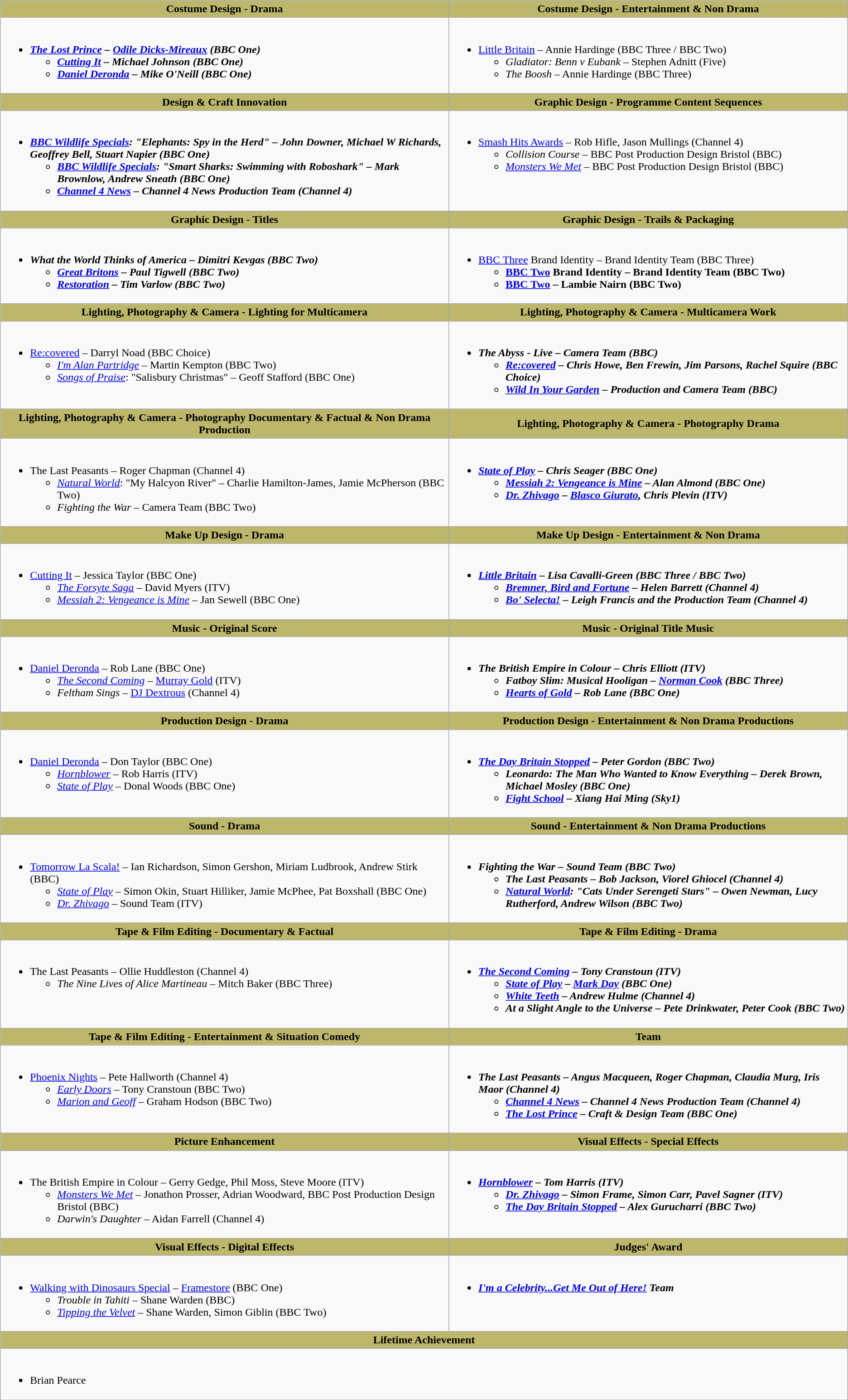<table class=wikitable>
<tr>
<th style="background:#BDB76B;" width:50%">Costume Design - Drama</th>
<th style="background:#BDB76B;" width:50%">Costume Design - Entertainment & Non Drama</th>
</tr>
<tr>
<td valign="top"><br><ul><li><strong><em><a href='#'>The Lost Prince</a><em> – <a href='#'>Odile Dicks-Mireaux</a> (BBC One)<strong><ul><li></em><a href='#'>Cutting It</a><em> – Michael Johnson (BBC One)</li><li></em><a href='#'>Daniel Deronda</a><em> – Mike O'Neill (BBC One)</li></ul></li></ul></td>
<td valign="top"><br><ul><li></em></strong><a href='#'>Little Britain</a></em> – Annie Hardinge (BBC Three / BBC Two)</strong><ul><li><em>Gladiator: Benn v Eubank</em> – Stephen Adnitt (Five)</li><li><em>The Boosh</em> – Annie Hardinge (BBC Three)</li></ul></li></ul></td>
</tr>
<tr>
<th style="background:#BDB76B;" width:50%">Design & Craft Innovation</th>
<th style="background:#BDB76B;" width:50%">Graphic Design - Programme Content Sequences</th>
</tr>
<tr>
<td valign="top"><br><ul><li><strong><em><a href='#'>BBC Wildlife Specials</a><em>: "Elephants: Spy in the Herd" – John Downer, Michael W Richards, Geoffrey Bell, Stuart Napier (BBC One)<strong><ul><li></em><a href='#'>BBC Wildlife Specials</a><em>: "Smart Sharks: Swimming with Roboshark" – Mark Brownlow, Andrew Sneath (BBC One)</li><li></em><a href='#'>Channel 4 News</a><em> – Channel 4 News Production Team (Channel 4)</li></ul></li></ul></td>
<td valign="top"><br><ul><li></em></strong><a href='#'>Smash Hits Awards</a></em> – Rob Hifle, Jason Mullings (Channel 4)</strong><ul><li><em>Collision Course</em> – BBC Post Production Design Bristol (BBC)</li><li><em><a href='#'>Monsters We Met</a></em> – BBC Post Production Design Bristol (BBC)</li></ul></li></ul></td>
</tr>
<tr>
<th style="background:#BDB76B;" width:50%">Graphic Design - Titles</th>
<th style="background:#BDB76B;" width:50%">Graphic Design - Trails & Packaging</th>
</tr>
<tr>
<td valign="top"><br><ul><li><strong><em>What the World Thinks of America<em> – Dimitri Kevgas (BBC Two)<strong><ul><li></em><a href='#'>Great Britons</a><em> – Paul Tigwell (BBC Two)</li><li></em><a href='#'>Restoration</a><em> – Tim Varlow (BBC Two)</li></ul></li></ul></td>
<td valign="top"><br><ul><li></strong><a href='#'>BBC Three</a> Brand Identity – Brand Identity Team (BBC Three)<strong><ul><li><a href='#'>BBC Two</a> Brand Identity – Brand Identity Team (BBC Two)</li><li><a href='#'>BBC Two</a> – Lambie Nairn (BBC Two)</li></ul></li></ul></td>
</tr>
<tr>
<th style="background:#BDB76B;" width:50%">Lighting, Photography & Camera - Lighting for Multicamera</th>
<th style="background:#BDB76B;" width:50%">Lighting, Photography & Camera - Multicamera Work</th>
</tr>
<tr>
<td valign="top"><br><ul><li></em></strong><a href='#'>Re:covered</a></em> – Darryl Noad (BBC Choice)</strong><ul><li><em><a href='#'>I'm Alan Partridge</a></em> – Martin Kempton (BBC Two)</li><li><em><a href='#'>Songs of Praise</a></em>: "Salisbury Christmas" – Geoff Stafford (BBC One)</li></ul></li></ul></td>
<td valign="top"><br><ul><li><strong><em>The Abyss - Live<em> – Camera Team (BBC)<strong><ul><li></em><a href='#'>Re:covered</a><em> – Chris Howe, Ben Frewin, Jim Parsons, Rachel Squire (BBC Choice)</li><li></em><a href='#'>Wild In Your Garden</a><em> – Production and Camera Team (BBC)</li></ul></li></ul></td>
</tr>
<tr>
<th style="background:#BDB76B;" width:50%">Lighting, Photography & Camera - Photography Documentary & Factual & Non Drama Production</th>
<th style="background:#BDB76B;" width:50%">Lighting, Photography & Camera - Photography Drama</th>
</tr>
<tr>
<td valign="top"><br><ul><li></em></strong>The Last Peasants</em> – Roger Chapman (Channel 4)</strong><ul><li><em><a href='#'>Natural World</a></em>: "My Halcyon River" – Charlie Hamilton-James, Jamie McPherson (BBC Two)</li><li><em>Fighting the War</em> – Camera Team (BBC Two)</li></ul></li></ul></td>
<td valign="top"><br><ul><li><strong><em><a href='#'>State of Play</a><em> – Chris Seager (BBC One)<strong><ul><li></em><a href='#'>Messiah 2: Vengeance is Mine</a><em> – Alan Almond (BBC One)</li><li></em><a href='#'>Dr. Zhivago</a><em> – <a href='#'>Blasco Giurato</a>, Chris Plevin (ITV)</li></ul></li></ul></td>
</tr>
<tr>
<th style="background:#BDB76B;" width:50%">Make Up Design - Drama</th>
<th style="background:#BDB76B;" width:50%">Make Up Design - Entertainment & Non Drama</th>
</tr>
<tr>
<td valign="top"><br><ul><li></em></strong><a href='#'>Cutting It</a></em> – Jessica Taylor (BBC One)</strong><ul><li><em><a href='#'>The Forsyte Saga</a></em> – David Myers (ITV)</li><li><em><a href='#'>Messiah 2: Vengeance is Mine</a></em> – Jan Sewell (BBC One)</li></ul></li></ul></td>
<td valign="top"><br><ul><li><strong><em><a href='#'>Little Britain</a><em> – Lisa Cavalli-Green (BBC Three / BBC Two)<strong><ul><li></em><a href='#'>Bremner, Bird and Fortune</a><em> – Helen Barrett (Channel 4)</li><li></em><a href='#'>Bo' Selecta!</a><em> – Leigh Francis and the Production Team (Channel 4)</li></ul></li></ul></td>
</tr>
<tr>
<th style="background:#BDB76B;" width:50%">Music - Original Score</th>
<th style="background:#BDB76B;" width:50%">Music - Original Title Music</th>
</tr>
<tr>
<td valign="top"><br><ul><li></em></strong><a href='#'>Daniel Deronda</a></em> – Rob Lane (BBC One)</strong><ul><li><em><a href='#'>The Second Coming</a></em> – <a href='#'>Murray Gold</a> (ITV)</li><li><em>Feltham Sings</em> – <a href='#'>DJ Dextrous</a> (Channel 4)</li></ul></li></ul></td>
<td valign="top"><br><ul><li><strong><em>The British Empire in Colour<em> – Chris Elliott (ITV)<strong><ul><li></em>Fatboy Slim: Musical Hooligan<em> – <a href='#'>Norman Cook</a> (BBC Three)</li><li></em><a href='#'>Hearts of Gold</a><em> – Rob Lane (BBC One)</li></ul></li></ul></td>
</tr>
<tr>
<th style="background:#BDB76B;" width:50%">Production Design - Drama</th>
<th style="background:#BDB76B;" width:50%">Production Design - Entertainment & Non Drama Productions</th>
</tr>
<tr>
<td valign="top"><br><ul><li></em></strong><a href='#'>Daniel Deronda</a></em> – Don Taylor (BBC One)</strong><ul><li><em><a href='#'>Hornblower</a></em> – Rob Harris (ITV)</li><li><em><a href='#'>State of Play</a></em> – Donal Woods (BBC One)</li></ul></li></ul></td>
<td valign="top"><br><ul><li><strong><em><a href='#'>The Day Britain Stopped</a><em> – Peter Gordon (BBC Two)<strong><ul><li></em>Leonardo: The Man Who Wanted to Know Everything<em> – Derek Brown, Michael Mosley (BBC One)</li><li></em><a href='#'>Fight School</a><em> – Xiang Hai Ming (Sky1)</li></ul></li></ul></td>
</tr>
<tr>
<th style="background:#BDB76B;" width:50%">Sound - Drama</th>
<th style="background:#BDB76B;" width:50%">Sound - Entertainment & Non Drama Productions</th>
</tr>
<tr>
<td valign="top"><br><ul><li></em></strong><a href='#'>Tomorrow La Scala!</a></em> – Ian Richardson, Simon Gershon, Miriam Ludbrook, Andrew Stirk (BBC)</strong><ul><li><em><a href='#'>State of Play</a></em> – Simon Okin, Stuart Hilliker, Jamie McPhee, Pat Boxshall (BBC One)</li><li><em><a href='#'>Dr. Zhivago</a></em> – Sound Team (ITV)</li></ul></li></ul></td>
<td valign="top"><br><ul><li><strong><em>Fighting the War<em> – Sound Team (BBC Two)<strong><ul><li></em>The Last Peasants<em> – Bob Jackson, Viorel Ghiocel (Channel 4)</li><li></em><a href='#'>Natural World</a><em>: "Cats Under Serengeti Stars" – Owen Newman, Lucy Rutherford, Andrew Wilson (BBC Two)</li></ul></li></ul></td>
</tr>
<tr>
<th style="background:#BDB76B;" width:50%">Tape & Film Editing - Documentary & Factual</th>
<th style="background:#BDB76B;" width:50%">Tape & Film Editing - Drama</th>
</tr>
<tr>
<td valign="top"><br><ul><li></em></strong>The Last Peasants</em> – Ollie Huddleston (Channel 4)</strong><ul><li><em>The Nine Lives of Alice Martineau</em> – Mitch Baker (BBC Three)</li></ul></li></ul></td>
<td valign="top"><br><ul><li><strong><em><a href='#'>The Second Coming</a><em> – Tony Cranstoun (ITV)<strong><ul><li></em><a href='#'>State of Play</a><em> – <a href='#'>Mark Day</a> (BBC One)</li><li></em><a href='#'>White Teeth</a><em> – Andrew Hulme (Channel 4)</li><li></em>At a Slight Angle to the Universe<em> – Pete Drinkwater, Peter Cook (BBC Two)</li></ul></li></ul></td>
</tr>
<tr>
<th style="background:#BDB76B;" width:50%">Tape & Film Editing - Entertainment & Situation Comedy</th>
<th style="background:#BDB76B;" width:50%">Team</th>
</tr>
<tr>
<td valign="top"><br><ul><li></em></strong><a href='#'>Phoenix Nights</a></em> – Pete Hallworth (Channel 4)</strong><ul><li><em><a href='#'>Early Doors</a></em> – Tony Cranstoun (BBC Two)</li><li><em><a href='#'>Marion and Geoff</a></em> – Graham Hodson (BBC Two)</li></ul></li></ul></td>
<td valign="top"><br><ul><li><strong><em>The Last Peasants<em> – Angus Macqueen, Roger Chapman, Claudia Murg, Iris Maor (Channel 4)<strong><ul><li></em><a href='#'>Channel 4 News</a><em> – Channel 4 News Production Team (Channel 4)</li><li></em><a href='#'>The Lost Prince</a><em> – Craft & Design Team (BBC One)</li></ul></li></ul></td>
</tr>
<tr>
<th style="background:#BDB76B;" width:50%">Picture Enhancement</th>
<th style="background:#BDB76B;" width:50%">Visual Effects - Special Effects</th>
</tr>
<tr>
<td valign="top"><br><ul><li></em></strong>The British Empire in Colour</em> – Gerry Gedge, Phil Moss, Steve Moore (ITV)</strong><ul><li><em><a href='#'>Monsters We Met</a></em> – Jonathon Prosser, Adrian Woodward, BBC Post Production Design Bristol (BBC)</li><li><em>Darwin's Daughter</em> – Aidan Farrell (Channel 4)</li></ul></li></ul></td>
<td valign="top"><br><ul><li><strong><em><a href='#'>Hornblower</a><em> – Tom Harris (ITV)<strong><ul><li></em><a href='#'>Dr. Zhivago</a><em> – Simon Frame, Simon Carr, Pavel Sagner (ITV)</li><li></em><a href='#'>The Day Britain Stopped</a><em> – Alex Gurucharri (BBC Two)</li></ul></li></ul></td>
</tr>
<tr>
<th style="background:#BDB76B;" width:50%">Visual Effects - Digital Effects</th>
<th style="background:#BDB76B;" width:50%">Judges' Award</th>
</tr>
<tr>
<td valign="top"><br><ul><li></em></strong><a href='#'>Walking with Dinosaurs Special</a></em> – <a href='#'>Framestore</a> (BBC One)</strong><ul><li><em>Trouble in Tahiti</em> – Shane Warden (BBC)</li><li><em><a href='#'>Tipping the Velvet</a></em> – Shane Warden, Simon Giblin (BBC Two)</li></ul></li></ul></td>
<td valign="top"><br><ul><li><strong><em><a href='#'>I'm a Celebrity...Get Me Out of Here!</a><em> Team<strong></li></ul></td>
</tr>
<tr>
<th colspan="2" style="background:#BDB76B;" width:50%">Lifetime Achievement</th>
</tr>
<tr>
<td colspan="2"valign="top"><br><ul><li></strong>Brian Pearce<strong></li></ul></td>
</tr>
<tr>
</tr>
</table>
